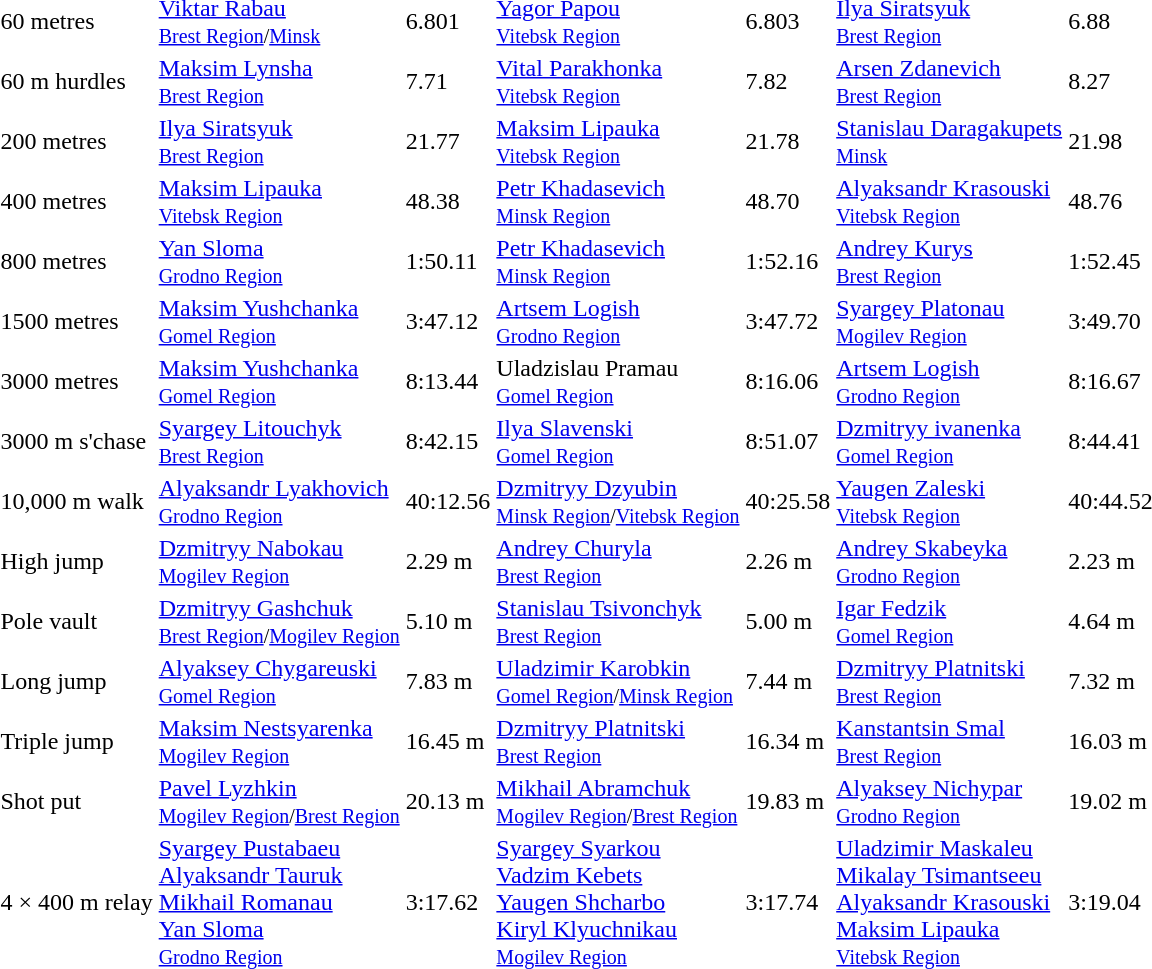<table>
<tr>
<td>60 metres</td>
<td><a href='#'>Viktar Rabau</a><br><small><a href='#'>Brest Region</a>/<a href='#'>Minsk</a></small></td>
<td>6.801</td>
<td><a href='#'>Yagor Papou</a><br><small><a href='#'>Vitebsk Region</a></small></td>
<td>6.803</td>
<td><a href='#'>Ilya Siratsyuk</a><br><small><a href='#'>Brest Region</a></small></td>
<td>6.88</td>
</tr>
<tr>
<td>60 m hurdles</td>
<td><a href='#'>Maksim Lynsha</a><br><small><a href='#'>Brest Region</a></small></td>
<td>7.71</td>
<td><a href='#'>Vital Parakhonka</a><br><small><a href='#'>Vitebsk Region</a></small></td>
<td>7.82</td>
<td><a href='#'>Arsen Zdanevich</a><br><small><a href='#'>Brest Region</a></small></td>
<td>8.27</td>
</tr>
<tr>
<td>200 metres</td>
<td><a href='#'>Ilya Siratsyuk</a><br><small><a href='#'>Brest Region</a></small></td>
<td>21.77</td>
<td><a href='#'>Maksim Lipauka</a><br><small><a href='#'>Vitebsk Region</a></small></td>
<td>21.78</td>
<td><a href='#'>Stanislau Daragakupets</a><br><small><a href='#'>Minsk</a></small></td>
<td>21.98</td>
</tr>
<tr>
<td>400 metres</td>
<td><a href='#'>Maksim Lipauka</a><br><small><a href='#'>Vitebsk Region</a></small></td>
<td>48.38</td>
<td><a href='#'>Petr Khadasevich</a><br><small><a href='#'>Minsk Region</a></small></td>
<td>48.70</td>
<td><a href='#'>Alyaksandr Krasouski</a><br><small><a href='#'>Vitebsk Region</a></small></td>
<td>48.76</td>
</tr>
<tr>
<td>800 metres</td>
<td><a href='#'>Yan Sloma</a><br><small><a href='#'>Grodno Region</a></small></td>
<td>1:50.11</td>
<td><a href='#'>Petr Khadasevich</a><br><small><a href='#'>Minsk Region</a></small></td>
<td>1:52.16</td>
<td><a href='#'>Andrey Kurys</a><br><small><a href='#'>Brest Region</a></small></td>
<td>1:52.45</td>
</tr>
<tr>
<td>1500 metres</td>
<td><a href='#'>Maksim Yushchanka</a><br><small><a href='#'>Gomel Region</a></small></td>
<td>3:47.12</td>
<td><a href='#'>Artsem Logish</a><br><small><a href='#'>Grodno Region</a></small></td>
<td>3:47.72</td>
<td><a href='#'>Syargey Platonau</a><br><small><a href='#'>Mogilev Region</a></small></td>
<td>3:49.70</td>
</tr>
<tr>
<td>3000 metres</td>
<td><a href='#'>Maksim Yushchanka</a><br><small><a href='#'>Gomel Region</a></small></td>
<td>8:13.44</td>
<td>Uladzislau Pramau<br><small><a href='#'>Gomel Region</a></small></td>
<td>8:16.06</td>
<td><a href='#'>Artsem Logish</a><br><small><a href='#'>Grodno Region</a></small></td>
<td>8:16.67</td>
</tr>
<tr>
<td>3000 m s'chase</td>
<td><a href='#'>Syargey Litouchyk</a><br><small><a href='#'>Brest Region</a></small></td>
<td>8:42.15</td>
<td><a href='#'>Ilya Slavenski</a><br><small><a href='#'>Gomel Region</a></small></td>
<td>8:51.07</td>
<td><a href='#'>Dzmitryy ivanenka</a><br><small><a href='#'>Gomel Region</a></small></td>
<td>8:44.41</td>
</tr>
<tr>
<td>10,000 m walk</td>
<td><a href='#'>Alyaksandr Lyakhovich</a><br><small><a href='#'>Grodno Region</a></small></td>
<td>40:12.56</td>
<td><a href='#'>Dzmitryy Dzyubin</a><br><small><a href='#'>Minsk Region</a>/<a href='#'>Vitebsk Region</a></small></td>
<td>40:25.58</td>
<td><a href='#'>Yaugen Zaleski</a><br><small><a href='#'>Vitebsk Region</a></small></td>
<td>40:44.52</td>
</tr>
<tr>
<td>High jump</td>
<td><a href='#'>Dzmitryy Nabokau</a><br><small><a href='#'>Mogilev Region</a></small></td>
<td>2.29 m</td>
<td><a href='#'>Andrey Churyla</a><br><small><a href='#'>Brest Region</a></small></td>
<td>2.26 m</td>
<td><a href='#'>Andrey Skabeyka</a><br><small><a href='#'>Grodno Region</a></small></td>
<td>2.23 m</td>
</tr>
<tr>
<td>Pole vault</td>
<td><a href='#'>Dzmitryy Gashchuk</a><br><small><a href='#'>Brest Region</a>/<a href='#'>Mogilev Region</a></small></td>
<td>5.10 m</td>
<td><a href='#'>Stanislau Tsivonchyk</a><br><small><a href='#'>Brest Region</a></small></td>
<td>5.00 m</td>
<td><a href='#'>Igar Fedzik</a><br><small><a href='#'>Gomel Region</a></small></td>
<td>4.64 m</td>
</tr>
<tr>
<td>Long jump</td>
<td><a href='#'>Alyaksey Chygareuski</a><br><small><a href='#'>Gomel Region</a></small></td>
<td>7.83 m</td>
<td><a href='#'>Uladzimir Karobkin</a><br><small><a href='#'>Gomel Region</a>/<a href='#'>Minsk Region</a></small></td>
<td>7.44 m</td>
<td><a href='#'>Dzmitryy Platnitski</a><br><small><a href='#'>Brest Region</a></small></td>
<td>7.32 m</td>
</tr>
<tr>
<td>Triple jump</td>
<td><a href='#'>Maksim Nestsyarenka</a><br><small><a href='#'>Mogilev Region</a></small></td>
<td>16.45 m</td>
<td><a href='#'>Dzmitryy Platnitski</a><br><small><a href='#'>Brest Region</a></small></td>
<td>16.34 m</td>
<td><a href='#'>Kanstantsin Smal</a><br><small><a href='#'>Brest Region</a></small></td>
<td>16.03 m</td>
</tr>
<tr>
<td>Shot put</td>
<td><a href='#'>Pavel Lyzhkin</a><br><small><a href='#'>Mogilev Region</a>/<a href='#'>Brest Region</a></small></td>
<td>20.13 m</td>
<td><a href='#'>Mikhail Abramchuk</a><br><small><a href='#'>Mogilev Region</a>/<a href='#'>Brest Region</a></small></td>
<td>19.83 m</td>
<td><a href='#'>Alyaksey Nichypar</a><br><small><a href='#'>Grodno Region</a></small></td>
<td>19.02 m</td>
</tr>
<tr>
<td>4 × 400 m relay</td>
<td><a href='#'>Syargey Pustabaeu</a><br> <a href='#'>Alyaksandr Tauruk</a><br> <a href='#'>Mikhail Romanau</a><br> <a href='#'>Yan Sloma</a><br><small><a href='#'>Grodno Region</a></small></td>
<td>3:17.62</td>
<td><a href='#'>Syargey Syarkou</a><br> <a href='#'>Vadzim Kebets</a><br> <a href='#'>Yaugen Shcharbo</a><br> <a href='#'>Kiryl Klyuchnikau</a><br><small><a href='#'>Mogilev Region</a></small></td>
<td>3:17.74</td>
<td><a href='#'>Uladzimir Maskaleu</a><br> <a href='#'>Mikalay Tsimantseeu</a><br> <a href='#'>Alyaksandr Krasouski</a><br> <a href='#'>Maksim Lipauka</a><br><small><a href='#'>Vitebsk Region</a></small></td>
<td>3:19.04</td>
</tr>
</table>
